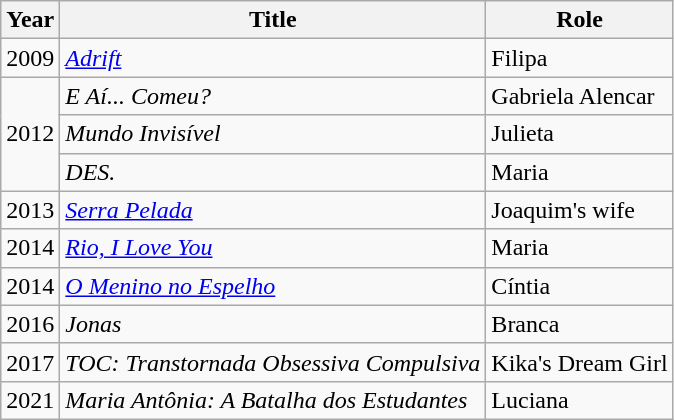<table class="wikitable">
<tr>
<th>Year</th>
<th>Title</th>
<th>Role</th>
</tr>
<tr>
<td>2009</td>
<td><em><a href='#'>Adrift</a></em></td>
<td>Filipa</td>
</tr>
<tr>
<td rowspan="3">2012</td>
<td><em>E Aí... Comeu?</em></td>
<td>Gabriela Alencar</td>
</tr>
<tr>
<td><em>Mundo Invisível</em></td>
<td>Julieta</td>
</tr>
<tr>
<td><em>DES.</em></td>
<td>Maria</td>
</tr>
<tr>
<td>2013</td>
<td><em><a href='#'>Serra Pelada</a></em></td>
<td>Joaquim's wife</td>
</tr>
<tr>
<td>2014</td>
<td><em><a href='#'>Rio, I Love You</a></em></td>
<td>Maria </td>
</tr>
<tr>
<td>2014</td>
<td><em><a href='#'>O Menino no Espelho</a></em></td>
<td>Cíntia</td>
</tr>
<tr>
<td>2016</td>
<td><em>Jonas</em></td>
<td>Branca </td>
</tr>
<tr>
<td>2017</td>
<td><em>TOC: Transtornada Obsessiva Compulsiva</em></td>
<td>Kika's Dream Girl</td>
</tr>
<tr>
<td>2021</td>
<td><em>Maria Antônia: A Batalha dos Estudantes</em></td>
<td>Luciana</td>
</tr>
</table>
